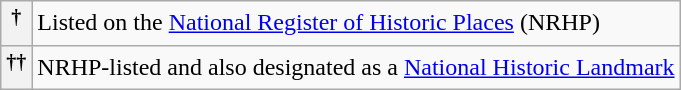<table class="wikitable">
<tr>
<th><sup>†</sup></th>
<td>Listed on the <a href='#'>National Register of Historic Places</a> (NRHP)</td>
</tr>
<tr>
<th><sup>††</sup></th>
<td>NRHP-listed and also designated as a <a href='#'>National Historic Landmark</a></td>
</tr>
</table>
